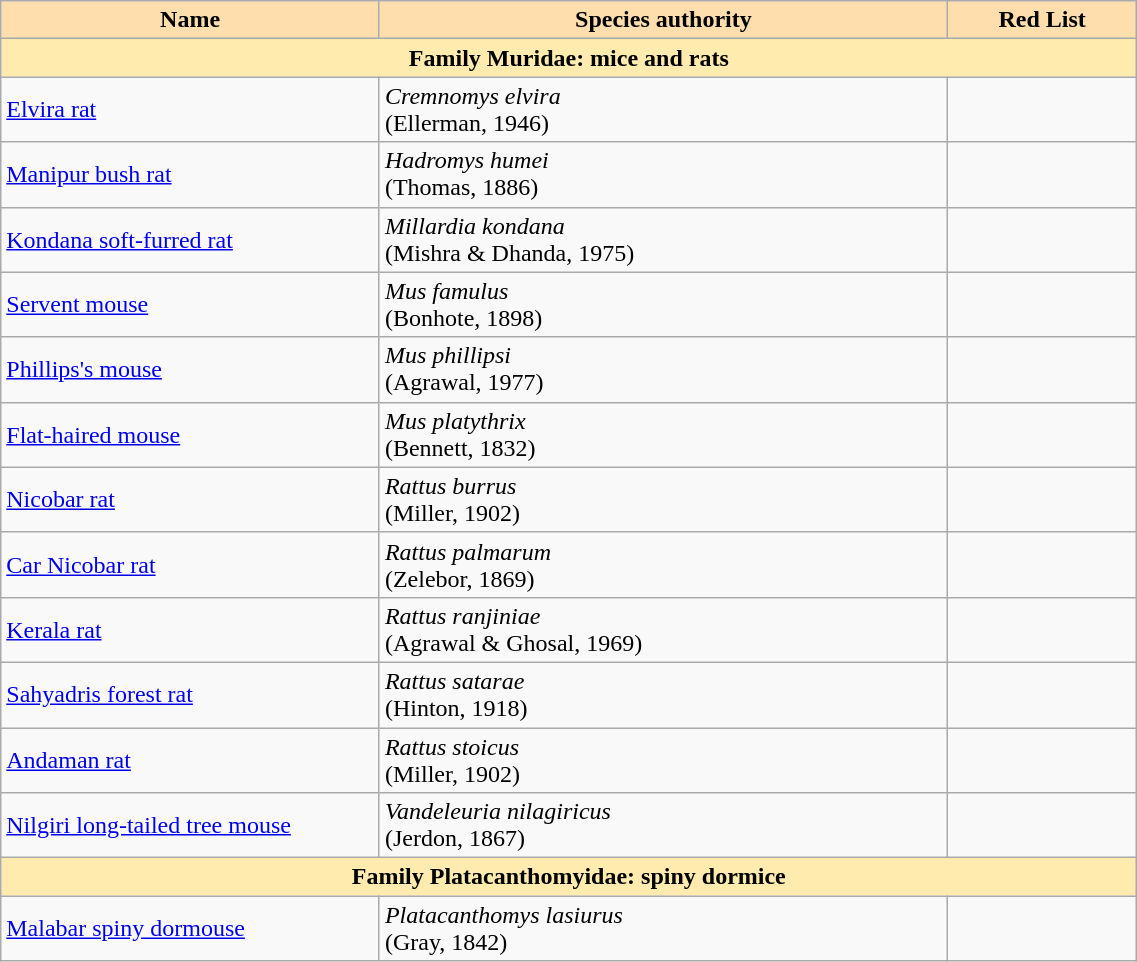<table width="60%" class="sortable wikitable" text-align:center>
<tr>
<th width="20%" style="background:navajowhite">Name</th>
<th width="30%" style="background:navajowhite">Species authority</th>
<th width="10%" style="background:navajowhite">Red List</th>
</tr>
<tr>
<td style="text-align:center;" bgcolor="#ffebad" colspan="3"><strong>Family Muridae: mice and rats</strong></td>
</tr>
<tr>
<td><a href='#'>Elvira rat</a></td>
<td><em>Cremnomys elvira</em><br>(Ellerman, 1946)</td>
<td></td>
</tr>
<tr>
<td><a href='#'>Manipur bush rat</a></td>
<td><em>Hadromys humei</em><br>(Thomas, 1886)</td>
<td></td>
</tr>
<tr>
<td><a href='#'>Kondana soft-furred rat</a></td>
<td><em>Millardia kondana</em><br>(Mishra & Dhanda, 1975)</td>
<td></td>
</tr>
<tr>
<td><a href='#'>Servent mouse</a></td>
<td><em>Mus famulus</em><br>(Bonhote, 1898)</td>
<td></td>
</tr>
<tr>
<td><a href='#'>Phillips's mouse</a></td>
<td><em>Mus phillipsi</em><br>(Agrawal, 1977)</td>
<td></td>
</tr>
<tr>
<td><a href='#'>Flat-haired mouse</a></td>
<td><em>Mus platythrix</em><br>(Bennett, 1832)</td>
<td></td>
</tr>
<tr>
<td><a href='#'>Nicobar rat</a></td>
<td><em>Rattus burrus</em><br>(Miller, 1902)</td>
<td></td>
</tr>
<tr>
<td><a href='#'>Car Nicobar rat</a></td>
<td><em>Rattus palmarum</em><br>(Zelebor, 1869)</td>
<td></td>
</tr>
<tr>
<td><a href='#'>Kerala rat</a></td>
<td><em>Rattus ranjiniae</em><br>(Agrawal & Ghosal, 1969)</td>
<td></td>
</tr>
<tr>
<td><a href='#'>Sahyadris forest rat</a></td>
<td><em>Rattus satarae</em><br>(Hinton, 1918)</td>
<td></td>
</tr>
<tr>
<td><a href='#'>Andaman rat</a></td>
<td><em>Rattus stoicus</em><br>(Miller, 1902)</td>
<td></td>
</tr>
<tr>
<td><a href='#'>Nilgiri long-tailed tree mouse</a></td>
<td><em>Vandeleuria nilagiricus</em><br>(Jerdon, 1867)</td>
<td></td>
</tr>
<tr>
<td style="text-align:center;" bgcolor="#ffebad" colspan="3"><strong>Family Platacanthomyidae: spiny dormice</strong></td>
</tr>
<tr>
<td><a href='#'>Malabar spiny dormouse</a></td>
<td><em>Platacanthomys lasiurus</em><br>(Gray, 1842)</td>
<td></td>
</tr>
</table>
